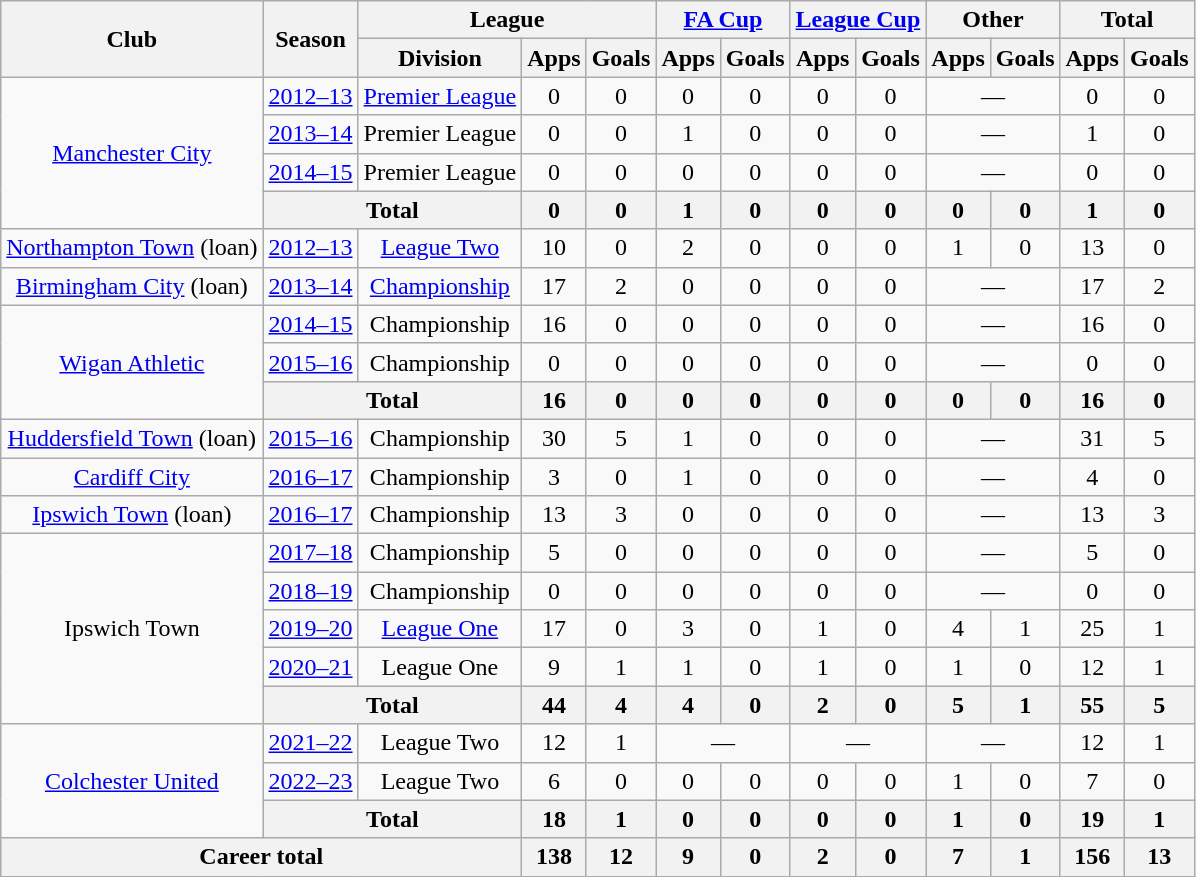<table class="wikitable" style="text-align:center">
<tr>
<th rowspan="2">Club</th>
<th rowspan="2">Season</th>
<th colspan="3">League</th>
<th colspan="2"><a href='#'>FA Cup</a></th>
<th colspan="2"><a href='#'>League Cup</a></th>
<th colspan="2">Other</th>
<th colspan="2">Total</th>
</tr>
<tr>
<th>Division</th>
<th>Apps</th>
<th>Goals</th>
<th>Apps</th>
<th>Goals</th>
<th>Apps</th>
<th>Goals</th>
<th>Apps</th>
<th>Goals</th>
<th>Apps</th>
<th>Goals</th>
</tr>
<tr>
<td rowspan="4"><a href='#'>Manchester City</a></td>
<td><a href='#'>2012–13</a></td>
<td><a href='#'>Premier League</a></td>
<td>0</td>
<td>0</td>
<td>0</td>
<td>0</td>
<td>0</td>
<td>0</td>
<td colspan="2">—</td>
<td>0</td>
<td>0</td>
</tr>
<tr>
<td><a href='#'>2013–14</a></td>
<td>Premier League</td>
<td>0</td>
<td>0</td>
<td>1</td>
<td>0</td>
<td>0</td>
<td>0</td>
<td colspan="2">—</td>
<td>1</td>
<td>0</td>
</tr>
<tr>
<td><a href='#'>2014–15</a></td>
<td>Premier League</td>
<td>0</td>
<td>0</td>
<td>0</td>
<td>0</td>
<td>0</td>
<td>0</td>
<td colspan="2">—</td>
<td>0</td>
<td>0</td>
</tr>
<tr>
<th colspan="2">Total</th>
<th>0</th>
<th>0</th>
<th>1</th>
<th>0</th>
<th>0</th>
<th>0</th>
<th>0</th>
<th>0</th>
<th>1</th>
<th>0</th>
</tr>
<tr>
<td><a href='#'>Northampton Town</a> (loan)</td>
<td><a href='#'>2012–13</a></td>
<td><a href='#'>League Two</a></td>
<td>10</td>
<td>0</td>
<td>2</td>
<td>0</td>
<td>0</td>
<td>0</td>
<td>1</td>
<td>0</td>
<td>13</td>
<td>0</td>
</tr>
<tr>
<td><a href='#'>Birmingham City</a> (loan)</td>
<td><a href='#'>2013–14</a></td>
<td><a href='#'>Championship</a></td>
<td>17</td>
<td>2</td>
<td>0</td>
<td>0</td>
<td>0</td>
<td>0</td>
<td colspan="2">—</td>
<td>17</td>
<td>2</td>
</tr>
<tr>
<td rowspan="3"><a href='#'>Wigan Athletic</a></td>
<td><a href='#'>2014–15</a></td>
<td>Championship</td>
<td>16</td>
<td>0</td>
<td>0</td>
<td>0</td>
<td>0</td>
<td>0</td>
<td colspan="2">—</td>
<td>16</td>
<td>0</td>
</tr>
<tr>
<td><a href='#'>2015–16</a></td>
<td>Championship</td>
<td>0</td>
<td>0</td>
<td>0</td>
<td>0</td>
<td>0</td>
<td>0</td>
<td colspan="2">—</td>
<td>0</td>
<td>0</td>
</tr>
<tr>
<th colspan="2">Total</th>
<th>16</th>
<th>0</th>
<th>0</th>
<th>0</th>
<th>0</th>
<th>0</th>
<th>0</th>
<th>0</th>
<th>16</th>
<th>0</th>
</tr>
<tr>
<td><a href='#'>Huddersfield Town</a> (loan)</td>
<td><a href='#'>2015–16</a></td>
<td>Championship</td>
<td>30</td>
<td>5</td>
<td>1</td>
<td>0</td>
<td>0</td>
<td>0</td>
<td colspan="2">—</td>
<td>31</td>
<td>5</td>
</tr>
<tr>
<td><a href='#'>Cardiff City</a></td>
<td><a href='#'>2016–17</a></td>
<td>Championship</td>
<td>3</td>
<td>0</td>
<td>1</td>
<td>0</td>
<td>0</td>
<td>0</td>
<td colspan="2">—</td>
<td>4</td>
<td>0</td>
</tr>
<tr>
<td><a href='#'>Ipswich Town</a> (loan)</td>
<td><a href='#'>2016–17</a></td>
<td>Championship</td>
<td>13</td>
<td>3</td>
<td>0</td>
<td>0</td>
<td>0</td>
<td>0</td>
<td colspan="2">—</td>
<td>13</td>
<td>3</td>
</tr>
<tr>
<td rowspan="5">Ipswich Town</td>
<td><a href='#'>2017–18</a></td>
<td>Championship</td>
<td>5</td>
<td>0</td>
<td>0</td>
<td>0</td>
<td>0</td>
<td>0</td>
<td colspan="2">—</td>
<td>5</td>
<td>0</td>
</tr>
<tr>
<td><a href='#'>2018–19</a></td>
<td>Championship</td>
<td>0</td>
<td>0</td>
<td>0</td>
<td>0</td>
<td>0</td>
<td>0</td>
<td colspan="2">—</td>
<td>0</td>
<td>0</td>
</tr>
<tr>
<td><a href='#'>2019–20</a></td>
<td><a href='#'>League One</a></td>
<td>17</td>
<td>0</td>
<td>3</td>
<td>0</td>
<td>1</td>
<td>0</td>
<td>4</td>
<td>1</td>
<td>25</td>
<td>1</td>
</tr>
<tr>
<td><a href='#'>2020–21</a></td>
<td>League One</td>
<td>9</td>
<td>1</td>
<td>1</td>
<td>0</td>
<td>1</td>
<td>0</td>
<td>1</td>
<td>0</td>
<td>12</td>
<td>1</td>
</tr>
<tr>
<th colspan="2">Total</th>
<th>44</th>
<th>4</th>
<th>4</th>
<th>0</th>
<th>2</th>
<th>0</th>
<th>5</th>
<th>1</th>
<th>55</th>
<th>5</th>
</tr>
<tr>
<td rowspan="3"><a href='#'>Colchester United</a></td>
<td><a href='#'>2021–22</a></td>
<td>League Two</td>
<td>12</td>
<td>1</td>
<td colspan="2">—</td>
<td colspan="2">—</td>
<td colspan="2">—</td>
<td>12</td>
<td>1</td>
</tr>
<tr>
<td><a href='#'>2022–23</a></td>
<td>League Two</td>
<td>6</td>
<td>0</td>
<td>0</td>
<td>0</td>
<td>0</td>
<td>0</td>
<td>1</td>
<td>0</td>
<td>7</td>
<td>0</td>
</tr>
<tr>
<th colspan="2">Total</th>
<th>18</th>
<th>1</th>
<th>0</th>
<th>0</th>
<th>0</th>
<th>0</th>
<th>1</th>
<th>0</th>
<th>19</th>
<th>1</th>
</tr>
<tr>
<th colspan="3">Career total</th>
<th>138</th>
<th>12</th>
<th>9</th>
<th>0</th>
<th>2</th>
<th>0</th>
<th>7</th>
<th>1</th>
<th>156</th>
<th>13</th>
</tr>
</table>
